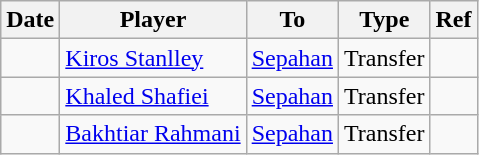<table class="wikitable">
<tr>
<th><strong>Date</strong></th>
<th><strong>Player</strong></th>
<th><strong>To</strong></th>
<th><strong>Type</strong></th>
<th><strong>Ref</strong></th>
</tr>
<tr>
<td></td>
<td> <a href='#'>Kiros Stanlley</a></td>
<td> <a href='#'>Sepahan</a></td>
<td>Transfer</td>
<td></td>
</tr>
<tr>
<td></td>
<td> <a href='#'>Khaled Shafiei</a></td>
<td> <a href='#'>Sepahan</a></td>
<td>Transfer</td>
<td></td>
</tr>
<tr>
<td></td>
<td> <a href='#'>Bakhtiar Rahmani</a></td>
<td> <a href='#'>Sepahan</a></td>
<td>Transfer</td>
<td></td>
</tr>
</table>
